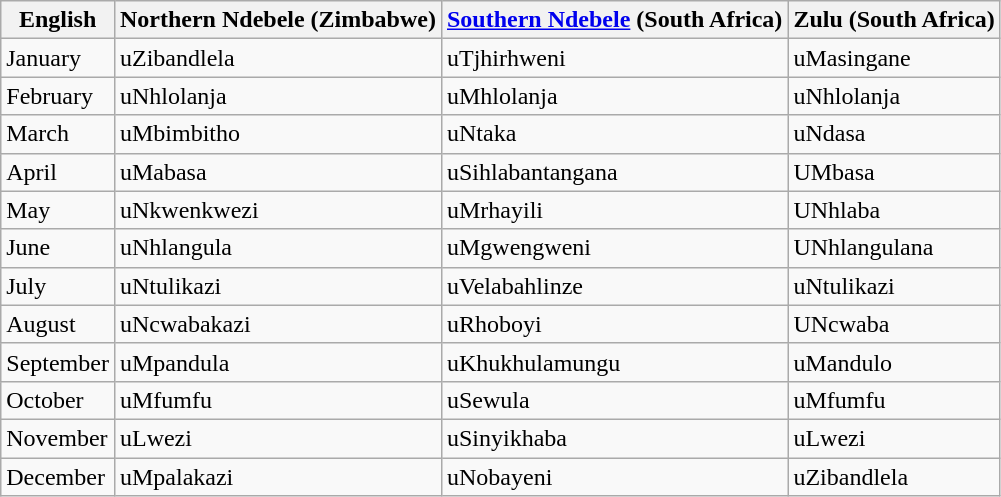<table class="wikitable">
<tr>
<th>English</th>
<th>Northern Ndebele (Zimbabwe)</th>
<th><a href='#'>Southern Ndebele</a> (South Africa)</th>
<th>Zulu (South Africa)</th>
</tr>
<tr>
<td>January</td>
<td>uZibandlela</td>
<td>uTjhirhweni</td>
<td>uMasingane</td>
</tr>
<tr>
<td>February</td>
<td>uNhlolanja</td>
<td>uMhlolanja</td>
<td>uNhlolanja</td>
</tr>
<tr>
<td>March</td>
<td>uMbimbitho</td>
<td>uNtaka</td>
<td>uNdasa</td>
</tr>
<tr>
<td>April</td>
<td>uMabasa</td>
<td>uSihlabantangana</td>
<td>UMbasa</td>
</tr>
<tr>
<td>May</td>
<td>uNkwenkwezi</td>
<td>uMrhayili</td>
<td>UNhlaba</td>
</tr>
<tr>
<td>June</td>
<td>uNhlangula</td>
<td>uMgwengweni</td>
<td>UNhlangulana</td>
</tr>
<tr>
<td>July</td>
<td>uNtulikazi</td>
<td>uVelabahlinze</td>
<td>uNtulikazi</td>
</tr>
<tr>
<td>August</td>
<td>uNcwabakazi</td>
<td>uRhoboyi</td>
<td>UNcwaba</td>
</tr>
<tr>
<td>September</td>
<td>uMpandula</td>
<td>uKhukhulamungu</td>
<td>uMandulo</td>
</tr>
<tr>
<td>October</td>
<td>uMfumfu</td>
<td>uSewula</td>
<td>uMfumfu</td>
</tr>
<tr>
<td>November</td>
<td>uLwezi</td>
<td>uSinyikhaba</td>
<td>uLwezi</td>
</tr>
<tr>
<td>December</td>
<td>uMpalakazi</td>
<td>uNobayeni</td>
<td>uZibandlela</td>
</tr>
</table>
